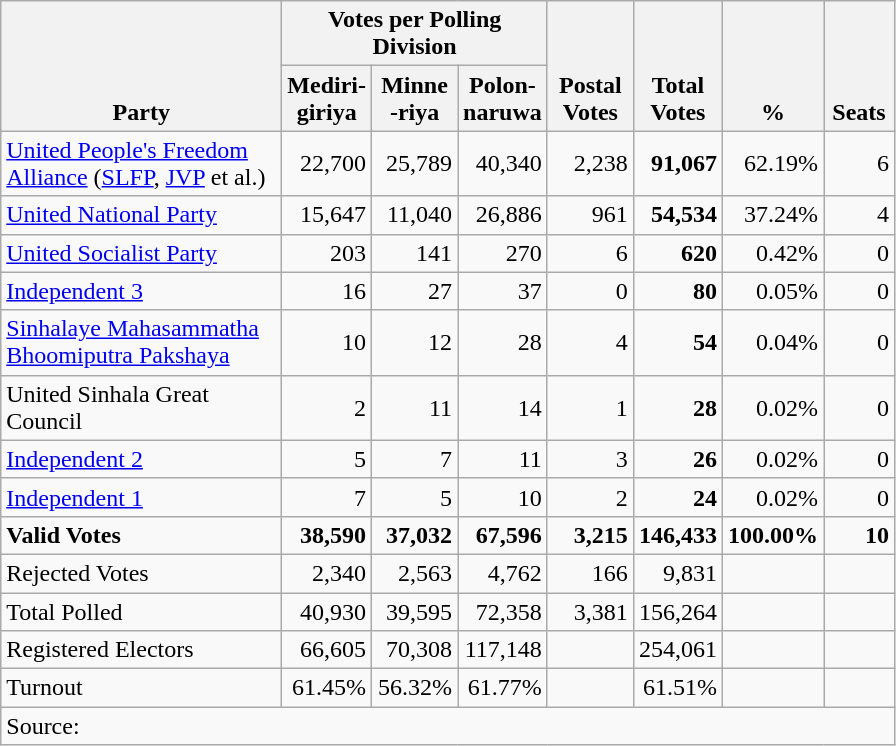<table class="wikitable" border="1" style="text-align:right;">
<tr>
<th align=left valign=bottom rowspan=2 width="180">Party</th>
<th colspan=3>Votes per Polling Division</th>
<th align=center valign=bottom rowspan=2 width="50">Postal<br>Votes</th>
<th align=center valign=bottom rowspan=2 width="50">Total Votes</th>
<th align=center valign=bottom rowspan=2 width="50">%</th>
<th align=center valign=bottom rowspan=2 width="40">Seats</th>
</tr>
<tr>
<th align=center valign=bottom width="50">Mediri-<br>giriya</th>
<th align=center valign=bottom width="50">Minne<br>-riya</th>
<th align=center valign=bottom width="50">Polon-<br>naruwa</th>
</tr>
<tr>
<td align=left><a href='#'>United People's Freedom Alliance</a> (<a href='#'>SLFP</a>, <a href='#'>JVP</a> et al.)</td>
<td>22,700</td>
<td>25,789</td>
<td>40,340</td>
<td>2,238</td>
<td><strong>91,067</strong></td>
<td>62.19%</td>
<td>6</td>
</tr>
<tr>
<td align=left><a href='#'>United National Party</a></td>
<td>15,647</td>
<td>11,040</td>
<td>26,886</td>
<td>961</td>
<td><strong>54,534</strong></td>
<td>37.24%</td>
<td>4</td>
</tr>
<tr>
<td align=left><a href='#'>United Socialist Party</a></td>
<td>203</td>
<td>141</td>
<td>270</td>
<td>6</td>
<td><strong>620</strong></td>
<td>0.42%</td>
<td>0</td>
</tr>
<tr>
<td align=left><a href='#'>Independent 3</a></td>
<td>16</td>
<td>27</td>
<td>37</td>
<td>0</td>
<td><strong>80</strong></td>
<td>0.05%</td>
<td>0</td>
</tr>
<tr>
<td align=left><a href='#'>Sinhalaye Mahasammatha Bhoomiputra Pakshaya</a></td>
<td>10</td>
<td>12</td>
<td>28</td>
<td>4</td>
<td><strong>54</strong></td>
<td>0.04%</td>
<td>0</td>
</tr>
<tr>
<td align=left>United Sinhala Great Council</td>
<td>2</td>
<td>11</td>
<td>14</td>
<td>1</td>
<td><strong>28</strong></td>
<td>0.02%</td>
<td>0</td>
</tr>
<tr>
<td align=left><a href='#'>Independent 2</a></td>
<td>5</td>
<td>7</td>
<td>11</td>
<td>3</td>
<td><strong>26</strong></td>
<td>0.02%</td>
<td>0</td>
</tr>
<tr>
<td align=left><a href='#'>Independent 1</a></td>
<td>7</td>
<td>5</td>
<td>10</td>
<td>2</td>
<td><strong>24</strong></td>
<td>0.02%</td>
<td>0</td>
</tr>
<tr>
<td align=left><strong>Valid Votes</strong></td>
<td><strong>38,590</strong></td>
<td><strong>37,032</strong></td>
<td><strong>67,596</strong></td>
<td><strong>3,215</strong></td>
<td><strong>146,433</strong></td>
<td><strong>100.00%</strong></td>
<td><strong>10</strong></td>
</tr>
<tr>
<td align=left>Rejected Votes</td>
<td>2,340</td>
<td>2,563</td>
<td>4,762</td>
<td>166</td>
<td>9,831</td>
<td></td>
<td></td>
</tr>
<tr>
<td align=left>Total Polled</td>
<td>40,930</td>
<td>39,595</td>
<td>72,358</td>
<td>3,381</td>
<td>156,264</td>
<td></td>
<td></td>
</tr>
<tr>
<td align=left>Registered Electors</td>
<td>66,605</td>
<td>70,308</td>
<td>117,148</td>
<td></td>
<td>254,061</td>
<td></td>
<td></td>
</tr>
<tr>
<td align=left>Turnout</td>
<td>61.45%</td>
<td>56.32%</td>
<td>61.77%</td>
<td></td>
<td>61.51%</td>
<td></td>
<td></td>
</tr>
<tr>
<td align=left colspan=9>Source:</td>
</tr>
</table>
